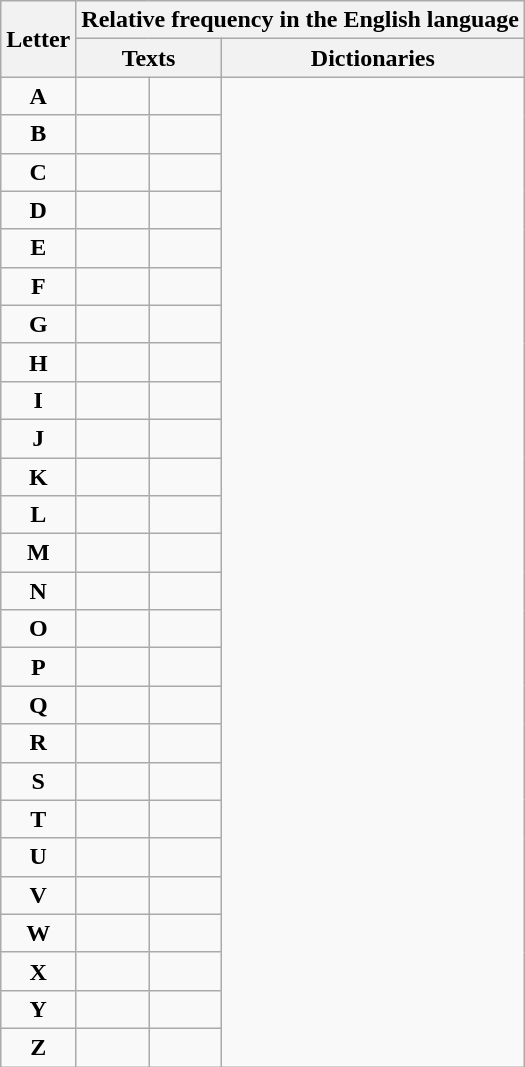<table class="wikitable sortable floatright">
<tr>
<th rowspan="2">Letter</th>
<th colspan="4">Relative frequency in the English language</th>
</tr>
<tr>
<th colspan="2" data-sort-type=number>Texts</th>
<th colspan="2" data-sort-type=number>Dictionaries</th>
</tr>
<tr>
<td align="center"><strong>A</strong></td>
<td align="right"></td>
<td align="right"></td>
</tr>
<tr>
<td align="center"><strong>B</strong></td>
<td align="right"></td>
<td align="right"></td>
</tr>
<tr>
<td align="center"><strong>C</strong></td>
<td align="right"></td>
<td align="right"></td>
</tr>
<tr>
<td align="center"><strong>D</strong></td>
<td align="right"></td>
<td align="right"></td>
</tr>
<tr>
<td align="center"><strong>E</strong></td>
<td align="right"></td>
<td align="right"></td>
</tr>
<tr>
<td align="center"><strong>F</strong></td>
<td align="right"></td>
<td align="right"></td>
</tr>
<tr>
<td align="center"><strong>G</strong></td>
<td align="right"></td>
<td align="right"></td>
</tr>
<tr>
<td align="center"><strong>H</strong></td>
<td align="right"></td>
<td align="right"></td>
</tr>
<tr>
<td align="center"><strong>I</strong></td>
<td align="right"></td>
<td align="right"></td>
</tr>
<tr>
<td align="center"><strong>J</strong></td>
<td align="right"></td>
<td align="right"></td>
</tr>
<tr>
<td align="center"><strong>K</strong></td>
<td align="right"></td>
<td align="right"></td>
</tr>
<tr>
<td align="center"><strong>L</strong></td>
<td align="right"></td>
<td align="right"></td>
</tr>
<tr>
<td align="center"><strong>M</strong></td>
<td align="right"></td>
<td align="right"></td>
</tr>
<tr>
<td align="center"><strong>N</strong></td>
<td align="right"></td>
<td align="right"></td>
</tr>
<tr>
<td align="center"><strong>O</strong></td>
<td align="right"></td>
<td align="right"></td>
</tr>
<tr>
<td align="center"><strong>P</strong></td>
<td align="right"></td>
<td align="right"></td>
</tr>
<tr>
<td align="center"><strong>Q</strong></td>
<td align="right"></td>
<td align="right"></td>
</tr>
<tr>
<td align="center"><strong>R</strong></td>
<td align="right"></td>
<td align="right"></td>
</tr>
<tr>
<td align="center"><strong>S</strong></td>
<td align="right"></td>
<td align="right"></td>
</tr>
<tr>
<td align="center"><strong>T</strong></td>
<td align="right"></td>
<td align="right"></td>
</tr>
<tr>
<td align="center"><strong>U</strong></td>
<td align="right"></td>
<td align="right"></td>
</tr>
<tr>
<td align="center"><strong>V</strong></td>
<td align="right"></td>
<td align="right"></td>
</tr>
<tr>
<td align="center"><strong>W</strong></td>
<td align="right"></td>
<td align="right"></td>
</tr>
<tr>
<td align="center"><strong>X</strong></td>
<td align="right"></td>
<td align="right"></td>
</tr>
<tr>
<td align="center"><strong>Y</strong></td>
<td align="right"></td>
<td align="right"></td>
</tr>
<tr>
<td align="center"><strong>Z</strong></td>
<td align="right"></td>
<td align="right"></td>
</tr>
</table>
